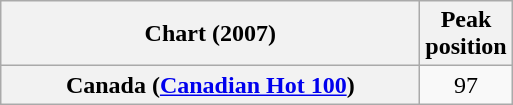<table class="wikitable plainrowheaders" style="text-align:center">
<tr>
<th style="width:17em;">Chart (2007)</th>
<th>Peak<br>position</th>
</tr>
<tr>
<th scope="row">Canada (<a href='#'>Canadian Hot 100</a>)</th>
<td>97</td>
</tr>
</table>
